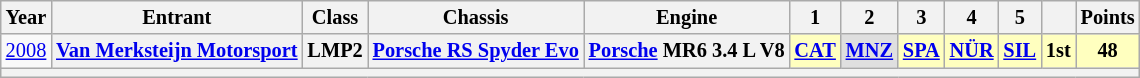<table class="wikitable" style="text-align:center; font-size:85%">
<tr>
<th>Year</th>
<th>Entrant</th>
<th>Class</th>
<th>Chassis</th>
<th>Engine</th>
<th>1</th>
<th>2</th>
<th>3</th>
<th>4</th>
<th>5</th>
<th></th>
<th>Points</th>
</tr>
<tr>
<td><a href='#'>2008</a></td>
<th nowrap><a href='#'>Van Merksteijn Motorsport</a></th>
<th>LMP2</th>
<th nowrap><a href='#'>Porsche RS Spyder Evo</a></th>
<th nowrap><a href='#'>Porsche</a> MR6 3.4 L V8</th>
<td style="background:#FFFFBF;"><strong><a href='#'>CAT</a></strong><br></td>
<td style="background:#DFDFDF;"><strong><a href='#'>MNZ</a></strong><br></td>
<td style="background:#FFFFBF;"><strong><a href='#'>SPA</a></strong><br></td>
<td style="background:#FFFFBF;"><strong><a href='#'>NÜR</a></strong><br></td>
<td style="background:#FFFFBF;"><strong><a href='#'>SIL</a></strong><br></td>
<th style="background:#FFFFBF;">1st</th>
<th style="background:#FFFFBF;">48</th>
</tr>
<tr>
<th colspan="12"></th>
</tr>
</table>
